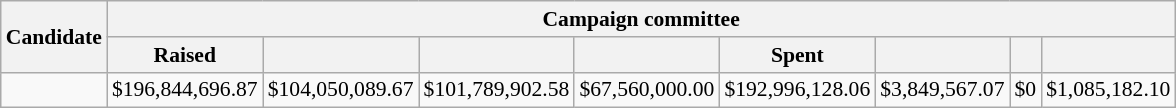<table class="wikitable sortable" style="font-size:90%;text-align:center;">
<tr>
<th rowspan="2">Candidate</th>
<th colspan="8">Campaign committee</th>
</tr>
<tr>
<th>Raised</th>
<th></th>
<th></th>
<th></th>
<th>Spent</th>
<th data-sort-type=currency></th>
<th></th>
<th></th>
</tr>
<tr>
<td></td>
<td>$196,844,696.87</td>
<td>$104,050,089.67</td>
<td>$101,789,902.58</td>
<td>$67,560,000.00</td>
<td>$192,996,128.06</td>
<td>$3,849,567.07</td>
<td>$0</td>
<td>$1,085,182.10</td>
</tr>
</table>
